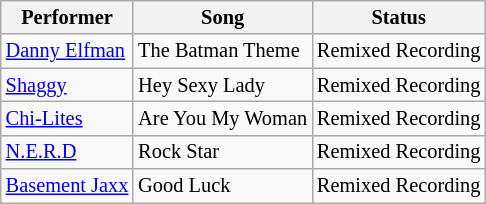<table class="wikitable" style="font-size:85%">
<tr>
<th>Performer</th>
<th>Song</th>
<th>Status</th>
</tr>
<tr>
<td><a href='#'>Danny Elfman</a></td>
<td>The Batman Theme</td>
<td>Remixed Recording</td>
</tr>
<tr>
<td><a href='#'>Shaggy</a></td>
<td>Hey Sexy Lady</td>
<td>Remixed Recording</td>
</tr>
<tr>
<td><a href='#'>Chi-Lites</a></td>
<td>Are You My Woman</td>
<td>Remixed Recording</td>
</tr>
<tr>
<td><a href='#'>N.E.R.D</a></td>
<td>Rock Star</td>
<td>Remixed Recording</td>
</tr>
<tr>
<td><a href='#'>Basement Jaxx</a></td>
<td>Good Luck</td>
<td>Remixed Recording</td>
</tr>
</table>
